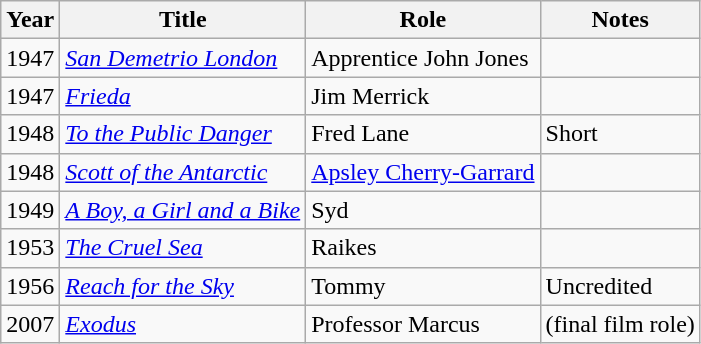<table class="wikitable">
<tr>
<th>Year</th>
<th>Title</th>
<th>Role</th>
<th>Notes</th>
</tr>
<tr>
<td>1947</td>
<td><em><a href='#'>San Demetrio London</a></em></td>
<td>Apprentice John Jones</td>
<td></td>
</tr>
<tr>
<td>1947</td>
<td><em><a href='#'>Frieda</a></em></td>
<td>Jim Merrick</td>
<td></td>
</tr>
<tr>
<td>1948</td>
<td><em><a href='#'>To the Public Danger</a></em></td>
<td>Fred Lane</td>
<td>Short</td>
</tr>
<tr>
<td>1948</td>
<td><em><a href='#'>Scott of the Antarctic</a></em></td>
<td><a href='#'>Apsley Cherry-Garrard</a></td>
<td></td>
</tr>
<tr>
<td>1949</td>
<td><em><a href='#'>A Boy, a Girl and a Bike</a></em></td>
<td>Syd</td>
<td></td>
</tr>
<tr>
<td>1953</td>
<td><em><a href='#'>The Cruel Sea</a></em></td>
<td>Raikes</td>
<td></td>
</tr>
<tr>
<td>1956</td>
<td><em><a href='#'>Reach for the Sky</a></em></td>
<td>Tommy</td>
<td>Uncredited</td>
</tr>
<tr>
<td>2007</td>
<td><em><a href='#'>Exodus</a></em></td>
<td>Professor Marcus</td>
<td>(final film role)</td>
</tr>
</table>
